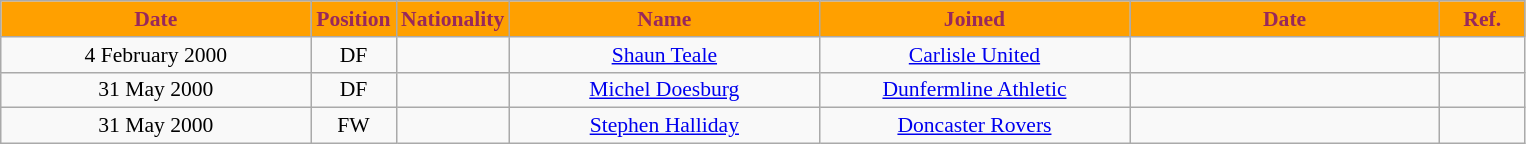<table class="wikitable"  style="text-align:center; font-size:90%; ">
<tr>
<th style="background:#ffa000; color:#98285c; width:200px;">Date</th>
<th style="background:#ffa000; color:#98285c; width:50px;">Position</th>
<th style="background:#ffa000; color:#98285c; width:50px;">Nationality</th>
<th style="background:#ffa000; color:#98285c; width:200px;">Name</th>
<th style="background:#ffa000; color:#98285c; width:200px;">Joined</th>
<th style="background:#ffa000; color:#98285c; width:200px;">Date</th>
<th style="background:#ffa000; color:#98285c; width:50px;">Ref.</th>
</tr>
<tr>
<td>4 February 2000</td>
<td>DF</td>
<td></td>
<td><a href='#'>Shaun Teale</a></td>
<td><a href='#'>Carlisle United</a></td>
<td></td>
<td></td>
</tr>
<tr>
<td>31 May 2000</td>
<td>DF</td>
<td></td>
<td><a href='#'>Michel Doesburg</a></td>
<td><a href='#'>Dunfermline Athletic</a></td>
<td></td>
<td></td>
</tr>
<tr>
<td>31 May 2000</td>
<td>FW</td>
<td></td>
<td><a href='#'>Stephen Halliday</a></td>
<td><a href='#'>Doncaster Rovers</a></td>
<td></td>
<td></td>
</tr>
</table>
